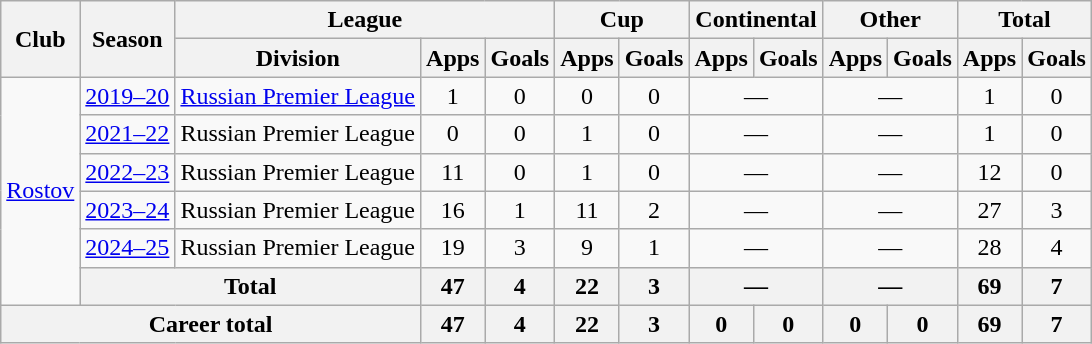<table class="wikitable" style="text-align: center;">
<tr>
<th rowspan=2>Club</th>
<th rowspan=2>Season</th>
<th colspan=3>League</th>
<th colspan=2>Cup</th>
<th colspan=2>Continental</th>
<th colspan=2>Other</th>
<th colspan=2>Total</th>
</tr>
<tr>
<th>Division</th>
<th>Apps</th>
<th>Goals</th>
<th>Apps</th>
<th>Goals</th>
<th>Apps</th>
<th>Goals</th>
<th>Apps</th>
<th>Goals</th>
<th>Apps</th>
<th>Goals</th>
</tr>
<tr>
<td rowspan=6><a href='#'>Rostov</a></td>
<td><a href='#'>2019–20</a></td>
<td><a href='#'>Russian Premier League</a></td>
<td>1</td>
<td>0</td>
<td>0</td>
<td>0</td>
<td colspan=2>—</td>
<td colspan=2>—</td>
<td>1</td>
<td>0</td>
</tr>
<tr>
<td><a href='#'>2021–22</a></td>
<td>Russian Premier League</td>
<td>0</td>
<td>0</td>
<td>1</td>
<td>0</td>
<td colspan=2>—</td>
<td colspan=2>—</td>
<td>1</td>
<td>0</td>
</tr>
<tr>
<td><a href='#'>2022–23</a></td>
<td>Russian Premier League</td>
<td>11</td>
<td>0</td>
<td>1</td>
<td>0</td>
<td colspan=2>—</td>
<td colspan=2>—</td>
<td>12</td>
<td>0</td>
</tr>
<tr>
<td><a href='#'>2023–24</a></td>
<td>Russian Premier League</td>
<td>16</td>
<td>1</td>
<td>11</td>
<td>2</td>
<td colspan=2>—</td>
<td colspan=2>—</td>
<td>27</td>
<td>3</td>
</tr>
<tr>
<td><a href='#'>2024–25</a></td>
<td>Russian Premier League</td>
<td>19</td>
<td>3</td>
<td>9</td>
<td>1</td>
<td colspan=2>—</td>
<td colspan=2>—</td>
<td>28</td>
<td>4</td>
</tr>
<tr>
<th colspan=2>Total</th>
<th>47</th>
<th>4</th>
<th>22</th>
<th>3</th>
<th colspan=2>—</th>
<th colspan=2>—</th>
<th>69</th>
<th>7</th>
</tr>
<tr>
<th colspan=3>Career total</th>
<th>47</th>
<th>4</th>
<th>22</th>
<th>3</th>
<th>0</th>
<th>0</th>
<th>0</th>
<th>0</th>
<th>69</th>
<th>7</th>
</tr>
</table>
